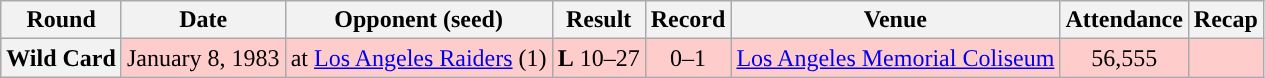<table class="wikitable" style="text-align:center">
<tr>
<th>Round</th>
<th>Date</th>
<th>Opponent (seed)</th>
<th>Result</th>
<th>Record</th>
<th>Venue</th>
<th>Attendance</th>
<th>Recap</th>
</tr>
<tr style="background:#fcc">
<th>Wild Card</th>
<td>January 8, 1983</td>
<td>at <a href='#'>Los Angeles Raiders</a> (1)</td>
<td><strong>L</strong> 10–27</td>
<td>0–1</td>
<td><a href='#'>Los Angeles Memorial Coliseum</a></td>
<td>56,555</td>
<td></td>
</tr>
</table>
